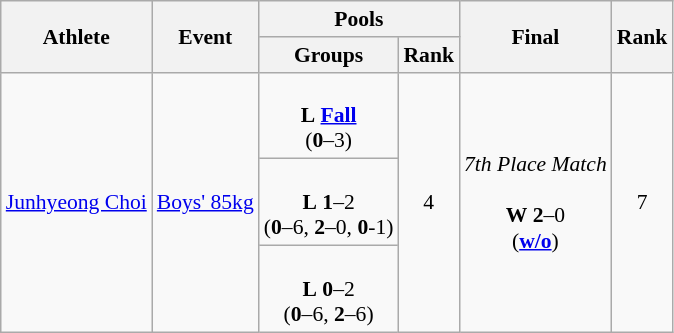<table class="wikitable" style="text-align:left; font-size:90%">
<tr>
<th rowspan="2">Athlete</th>
<th rowspan="2">Event</th>
<th colspan="2">Pools</th>
<th rowspan="2">Final</th>
<th rowspan="2">Rank</th>
</tr>
<tr>
<th>Groups</th>
<th>Rank</th>
</tr>
<tr>
<td rowspan="3"><a href='#'>Junhyeong Choi</a></td>
<td rowspan="3"><a href='#'>Boys' 85kg</a></td>
<td align=center><br><strong>L</strong> <strong><a href='#'>Fall</a></strong><br>(<strong>0</strong>–3)</td>
<td rowspan="3" align=center>4</td>
<td align=center rowspan=3><em>7th Place Match</em><br><br><strong>W</strong> <strong>2</strong>–0<br>(<strong><a href='#'>w/o</a></strong>)</td>
<td rowspan="3" align="center">7</td>
</tr>
<tr>
<td align=center><br><strong>L</strong> <strong>1</strong>–2<br>(<strong>0</strong>–6, <strong>2</strong>–0, <strong>0</strong>-1)</td>
</tr>
<tr>
<td align=center><br><strong>L</strong> <strong>0</strong>–2<br>(<strong>0</strong>–6, <strong>2</strong>–6)</td>
</tr>
</table>
